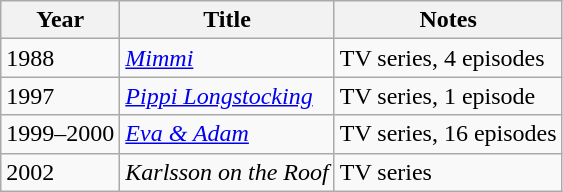<table class="wikitable sortable">
<tr>
<th>Year</th>
<th>Title</th>
<th scope="col" class="unsortable">Notes</th>
</tr>
<tr>
<td>1988</td>
<td><em><a href='#'>Mimmi</a></em></td>
<td>TV series, 4 episodes</td>
</tr>
<tr>
<td>1997</td>
<td><em><a href='#'>Pippi Longstocking</a></em></td>
<td>TV series, 1 episode</td>
</tr>
<tr>
<td>1999–2000</td>
<td><em><a href='#'>Eva & Adam</a></em></td>
<td>TV series, 16 episodes</td>
</tr>
<tr>
<td>2002</td>
<td><em>Karlsson on the Roof</em></td>
<td>TV series</td>
</tr>
</table>
